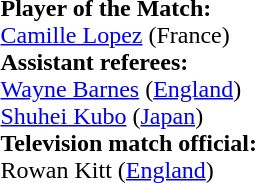<table style="width:100%">
<tr>
<td><br><strong>Player of the Match:</strong>
<br><a href='#'>Camille Lopez</a> (France)<br><strong>Assistant referees:</strong>
<br><a href='#'>Wayne Barnes</a> (<a href='#'>England</a>)
<br><a href='#'>Shuhei Kubo</a> (<a href='#'>Japan</a>)
<br><strong>Television match official:</strong>
<br>Rowan Kitt (<a href='#'>England</a>)</td>
</tr>
</table>
